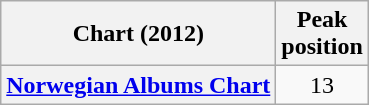<table class="wikitable sortable plainrowheaders">
<tr>
<th scope="col">Chart (2012)</th>
<th scope="col">Peak<br>position</th>
</tr>
<tr>
<th scope="row"><a href='#'>Norwegian Albums Chart</a></th>
<td style="text-align:center;">13</td>
</tr>
</table>
